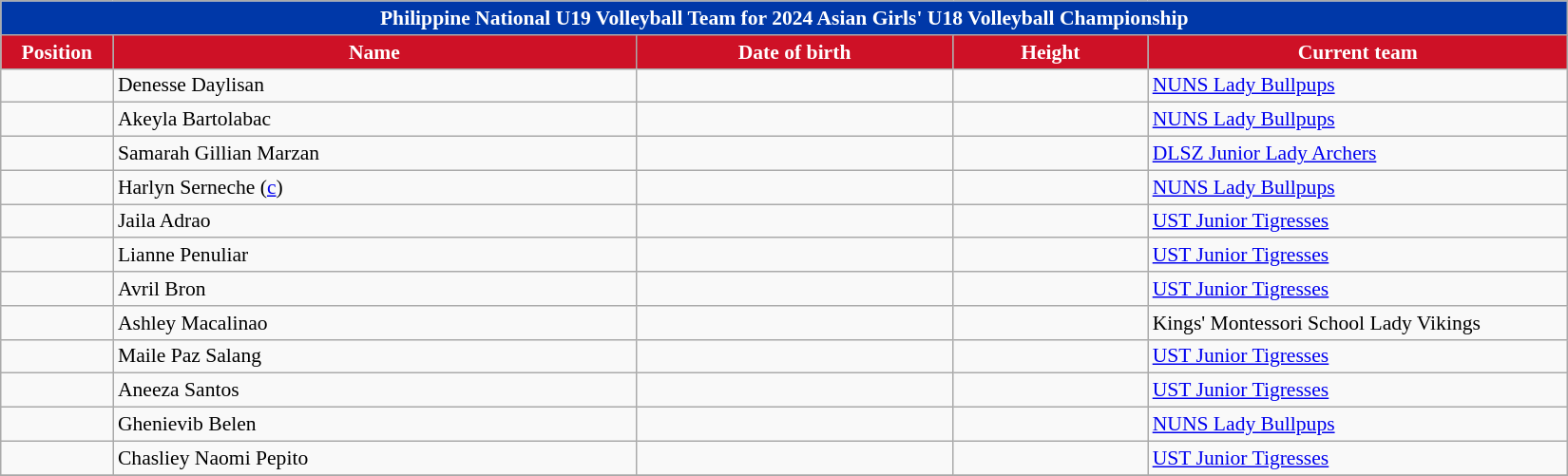<table class="wikitable sortable" style="font-size:90%; text-align:center;">
<tr>
<th colspan="5" style= "background:#0038A8; color:#FFFFFF"><strong>Philippine National U19 Volleyball Team for 2024 Asian Girls' U18 Volleyball Championship</strong></th>
</tr>
<tr>
<th style="width:5em; background:#CE1126; color:#FFFFFF;">Position</th>
<th style="width:25em; background:#CE1126; color:#FFFFFF;">Name</th>
<th style="width:15em; background:#CE1126; color:#FFFFFF;">Date of birth</th>
<th style="width:9em; background:#CE1126; color:#FFFFFF;">Height</th>
<th style="width:20em; background:#CE1126; color:#FFFFFF;">Current team</th>
</tr>
<tr align=center>
<td></td>
<td align=left>Denesse Daylisan</td>
<td align=right></td>
<td></td>
<td align=left> <a href='#'>NUNS Lady Bullpups</a></td>
</tr>
<tr align=center>
<td></td>
<td align=left>Akeyla Bartolabac</td>
<td align=right></td>
<td></td>
<td align=left> <a href='#'>NUNS Lady Bullpups</a></td>
</tr>
<tr align=center>
<td></td>
<td align=left>Samarah Gillian Marzan</td>
<td align=right></td>
<td></td>
<td align=left> <a href='#'>DLSZ Junior Lady Archers</a></td>
</tr>
<tr align=center>
<td></td>
<td align=left>Harlyn Serneche (<a href='#'>c</a>)</td>
<td align=right></td>
<td></td>
<td align=left> <a href='#'>NUNS Lady Bullpups</a></td>
</tr>
<tr align=center>
<td></td>
<td align=left>Jaila Adrao</td>
<td align=right></td>
<td></td>
<td align=left> <a href='#'>UST Junior Tigresses</a></td>
</tr>
<tr align=center>
<td></td>
<td align=left>Lianne Penuliar</td>
<td align=right></td>
<td></td>
<td align=left> <a href='#'>UST Junior Tigresses</a></td>
</tr>
<tr align=center>
<td></td>
<td align=left>Avril Bron</td>
<td align=right></td>
<td></td>
<td align=left> <a href='#'>UST Junior Tigresses</a></td>
</tr>
<tr align=center>
<td></td>
<td align=left>Ashley Macalinao</td>
<td align=right></td>
<td></td>
<td align=left> Kings' Montessori School Lady Vikings</td>
</tr>
<tr align=center>
<td></td>
<td align=left>Maile Paz Salang</td>
<td align=right></td>
<td></td>
<td align=left> <a href='#'>UST Junior Tigresses</a></td>
</tr>
<tr align=center>
<td></td>
<td align=left>Aneeza Santos</td>
<td align=right></td>
<td></td>
<td align=left> <a href='#'>UST Junior Tigresses</a></td>
</tr>
<tr align=center>
<td></td>
<td align=left>Ghenievib Belen</td>
<td align=right></td>
<td></td>
<td align=left> <a href='#'>NUNS Lady Bullpups</a></td>
</tr>
<tr align=center>
<td></td>
<td align=left>Chasliey Naomi Pepito</td>
<td align=right></td>
<td></td>
<td align=left> <a href='#'>UST Junior Tigresses</a></td>
</tr>
<tr align=center>
</tr>
</table>
